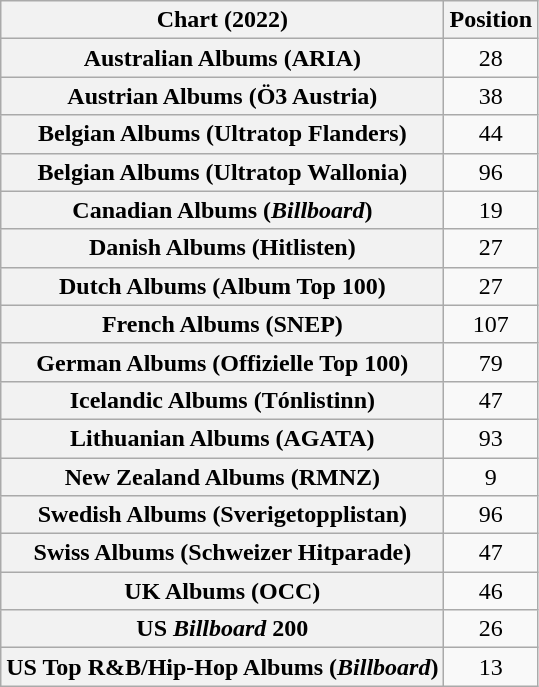<table class="wikitable sortable plainrowheaders" style="text-align:center">
<tr>
<th scope="col">Chart (2022)</th>
<th scope="col">Position</th>
</tr>
<tr>
<th scope="row">Australian Albums (ARIA)</th>
<td>28</td>
</tr>
<tr>
<th scope="row">Austrian Albums (Ö3 Austria)</th>
<td>38</td>
</tr>
<tr>
<th scope="row">Belgian Albums (Ultratop Flanders)</th>
<td>44</td>
</tr>
<tr>
<th scope="row">Belgian Albums (Ultratop Wallonia)</th>
<td>96</td>
</tr>
<tr>
<th scope="row">Canadian Albums (<em>Billboard</em>)</th>
<td>19</td>
</tr>
<tr>
<th scope="row">Danish Albums (Hitlisten)</th>
<td>27</td>
</tr>
<tr>
<th scope="row">Dutch Albums (Album Top 100)</th>
<td>27</td>
</tr>
<tr>
<th scope="row">French Albums (SNEP)</th>
<td>107</td>
</tr>
<tr>
<th scope="row">German Albums (Offizielle Top 100)</th>
<td>79</td>
</tr>
<tr>
<th scope="row">Icelandic Albums (Tónlistinn)</th>
<td>47</td>
</tr>
<tr>
<th scope="row">Lithuanian Albums (AGATA)</th>
<td>93</td>
</tr>
<tr>
<th scope="row">New Zealand Albums (RMNZ)</th>
<td>9</td>
</tr>
<tr>
<th scope="row">Swedish Albums (Sverigetopplistan)</th>
<td>96</td>
</tr>
<tr>
<th scope="row">Swiss Albums (Schweizer Hitparade)</th>
<td>47</td>
</tr>
<tr>
<th scope="row">UK Albums (OCC)</th>
<td>46</td>
</tr>
<tr>
<th scope="row">US <em>Billboard</em> 200</th>
<td>26</td>
</tr>
<tr>
<th scope="row">US Top R&B/Hip-Hop Albums (<em>Billboard</em>)</th>
<td>13</td>
</tr>
</table>
